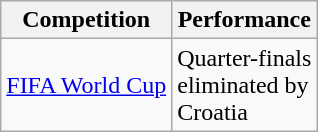<table class="wikitable">
<tr>
<th>Competition</th>
<th>Performance</th>
</tr>
<tr>
<td><a href='#'>FIFA World Cup</a></td>
<td>Quarter-finals<br>eliminated by<br> Croatia</td>
</tr>
</table>
